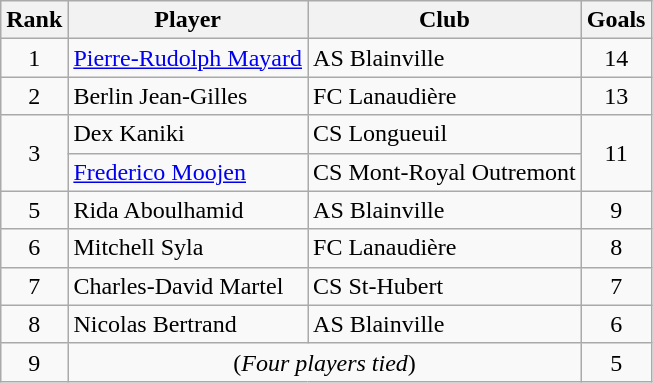<table class="wikitable">
<tr>
<th>Rank</th>
<th>Player</th>
<th>Club</th>
<th>Goals</th>
</tr>
<tr>
<td align=center>1</td>
<td> <a href='#'>Pierre-Rudolph Mayard</a></td>
<td>AS Blainville</td>
<td align=center>14</td>
</tr>
<tr>
<td align=center rowspan=1>2</td>
<td> Berlin Jean-Gilles</td>
<td>FC Lanaudière</td>
<td align=center>13</td>
</tr>
<tr>
<td align=center rowspan=2>3</td>
<td> Dex Kaniki</td>
<td>CS Longueuil</td>
<td align=center rowspan=2>11</td>
</tr>
<tr>
<td> <a href='#'>Frederico Moojen</a></td>
<td>CS Mont-Royal Outremont</td>
</tr>
<tr>
<td align=center rowspan=1>5</td>
<td> Rida Aboulhamid</td>
<td>AS Blainville</td>
<td align=center>9</td>
</tr>
<tr>
<td align=center rowspan=1>6</td>
<td> Mitchell Syla</td>
<td>FC Lanaudière</td>
<td align=center>8</td>
</tr>
<tr>
<td align=center rowspan=1>7</td>
<td> Charles-David Martel</td>
<td>CS St-Hubert</td>
<td align=center>7</td>
</tr>
<tr>
<td align=center>8</td>
<td> Nicolas Bertrand</td>
<td>AS Blainville</td>
<td align=center>6</td>
</tr>
<tr>
<td align=center rowspan=1>9</td>
<td colspan=2 align=center>(<em>Four players tied</em>)</td>
<td align=center rowspan=1>5</td>
</tr>
</table>
